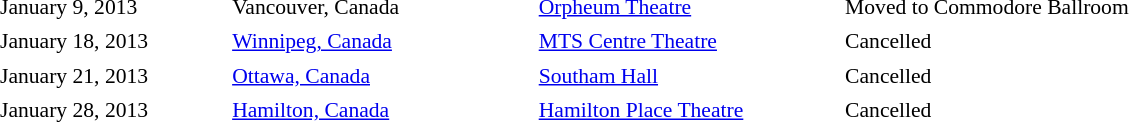<table cellpadding="2" style="border:0 solid darkgrey; font-size:90%">
<tr>
<th style="width:150px;"></th>
<th style="width:200px;"></th>
<th style="width:200px;"></th>
<th style="width:700px;"></th>
</tr>
<tr border="0">
</tr>
<tr>
<td>January 9, 2013</td>
<td>Vancouver, Canada</td>
<td><a href='#'>Orpheum Theatre</a></td>
<td>Moved to Commodore Ballroom</td>
</tr>
<tr>
<td>January 18, 2013</td>
<td><a href='#'>Winnipeg, Canada</a></td>
<td><a href='#'>MTS Centre Theatre</a></td>
<td>Cancelled</td>
</tr>
<tr>
<td>January 21, 2013</td>
<td><a href='#'>Ottawa, Canada</a></td>
<td><a href='#'>Southam Hall</a></td>
<td>Cancelled</td>
</tr>
<tr>
<td>January 28, 2013</td>
<td><a href='#'>Hamilton, Canada</a></td>
<td><a href='#'>Hamilton Place Theatre</a></td>
<td>Cancelled</td>
</tr>
<tr>
</tr>
</table>
